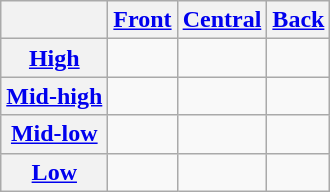<table class="wikitable" style="text-align:center">
<tr>
<th></th>
<th><a href='#'>Front</a></th>
<th><a href='#'>Central</a></th>
<th><a href='#'>Back</a></th>
</tr>
<tr>
<th><a href='#'>High</a></th>
<td>   </td>
<td></td>
<td>   </td>
</tr>
<tr>
<th><a href='#'>Mid-high</a></th>
<td> </td>
<td></td>
<td> </td>
</tr>
<tr>
<th><a href='#'>Mid-low</a></th>
<td>   </td>
<td></td>
<td>   </td>
</tr>
<tr>
<th><a href='#'>Low</a></th>
<td></td>
<td>   </td>
<td></td>
</tr>
</table>
